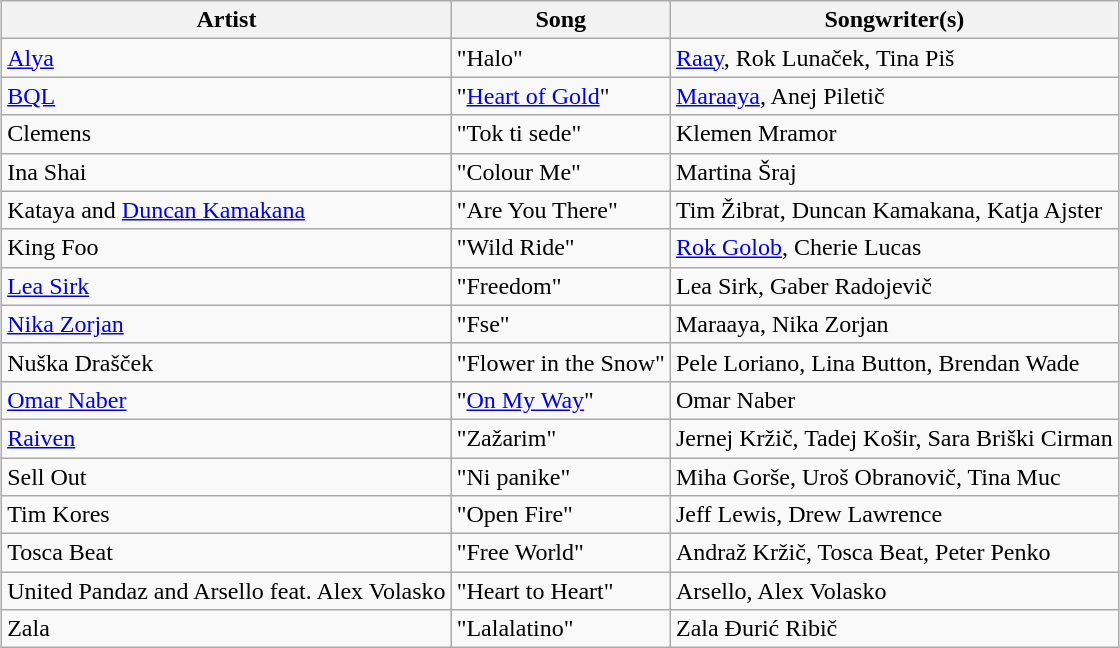<table class="sortable wikitable" style="margin: 1em auto 1em auto">
<tr>
<th>Artist</th>
<th>Song</th>
<th>Songwriter(s)</th>
</tr>
<tr>
<td><a href='#'>Alya</a></td>
<td>"Halo"</td>
<td><a href='#'>Raay</a>, Rok Lunaček, Tina Piš</td>
</tr>
<tr>
<td><a href='#'>BQL</a></td>
<td>"<a href='#'>Heart of Gold</a>"</td>
<td><a href='#'>Maraaya</a>, Anej Piletič</td>
</tr>
<tr>
<td>Clemens</td>
<td>"Tok ti sede"</td>
<td>Klemen Mramor</td>
</tr>
<tr>
<td>Ina Shai</td>
<td>"Colour Me"</td>
<td>Martina Šraj</td>
</tr>
<tr>
<td>Kataya and <a href='#'>Duncan Kamakana</a></td>
<td>"Are You There"</td>
<td>Tim Žibrat, Duncan Kamakana, Katja Ajster</td>
</tr>
<tr>
<td>King Foo</td>
<td>"Wild Ride"</td>
<td><a href='#'>Rok Golob</a>, Cherie Lucas</td>
</tr>
<tr>
<td><a href='#'>Lea Sirk</a></td>
<td>"Freedom"</td>
<td>Lea Sirk, Gaber Radojevič</td>
</tr>
<tr>
<td><a href='#'>Nika Zorjan</a></td>
<td>"Fse"</td>
<td>Maraaya, Nika Zorjan</td>
</tr>
<tr>
<td>Nuška Drašček</td>
<td>"Flower in the Snow"</td>
<td>Pele Loriano, Lina Button, Brendan Wade</td>
</tr>
<tr>
<td><a href='#'>Omar Naber</a></td>
<td>"<a href='#'>On My Way</a>"</td>
<td>Omar Naber</td>
</tr>
<tr>
<td><a href='#'>Raiven</a></td>
<td>"Zažarim"</td>
<td>Jernej Kržič, Tadej Košir, Sara Briški Cirman</td>
</tr>
<tr>
<td>Sell Out</td>
<td>"Ni panike"</td>
<td>Miha Gorše, Uroš Obranovič, Tina Muc</td>
</tr>
<tr>
<td>Tim Kores</td>
<td>"Open Fire"</td>
<td>Jeff Lewis, Drew Lawrence</td>
</tr>
<tr>
<td>Tosca Beat</td>
<td>"Free World"</td>
<td>Andraž Kržič, Tosca Beat, Peter Penko</td>
</tr>
<tr>
<td>United Pandaz and Arsello feat. Alex Volasko</td>
<td>"Heart to Heart"</td>
<td>Arsello, Alex Volasko</td>
</tr>
<tr>
<td>Zala</td>
<td>"Lalalatino"</td>
<td>Zala Đurić Ribič</td>
</tr>
</table>
